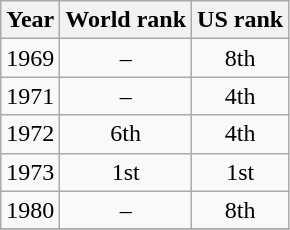<table class=wikitable>
<tr>
<th>Year</th>
<th>World rank</th>
<th>US rank</th>
</tr>
<tr>
<td>1969</td>
<td align="center">–</td>
<td align="center">8th</td>
</tr>
<tr>
<td>1971</td>
<td align="center">–</td>
<td align="center">4th</td>
</tr>
<tr>
<td>1972</td>
<td align="center">6th</td>
<td align="center">4th</td>
</tr>
<tr>
<td>1973</td>
<td align="center">1st</td>
<td align="center">1st</td>
</tr>
<tr>
<td>1980</td>
<td align="center">–</td>
<td align="center">8th</td>
</tr>
<tr>
</tr>
</table>
